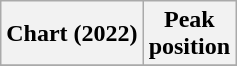<table class="wikitable plainrowheaders" style="text-align:center">
<tr>
<th scope="col">Chart (2022)</th>
<th scope="col">Peak<br>position</th>
</tr>
<tr>
</tr>
</table>
